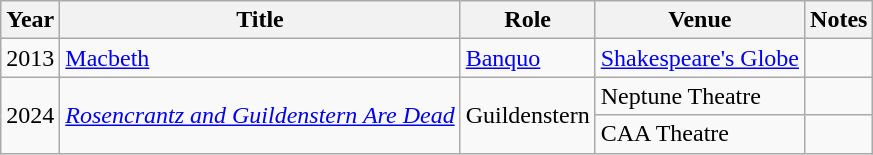<table class="wikitable">
<tr>
<th>Year</th>
<th>Title</th>
<th>Role</th>
<th>Venue</th>
<th>Notes</th>
</tr>
<tr>
<td>2013</td>
<td><a href='#'>Macbeth</a></td>
<td><a href='#'>Banquo</a></td>
<td><a href='#'>Shakespeare's Globe</a></td>
<td></td>
</tr>
<tr>
<td rowspan="2">2024</td>
<td rowspan="2"><em><a href='#'>Rosencrantz and Guildenstern Are Dead</a></em></td>
<td rowspan="2">Guildenstern</td>
<td>Neptune Theatre</td>
<td></td>
</tr>
<tr>
<td>CAA Theatre</td>
<td></td>
</tr>
</table>
